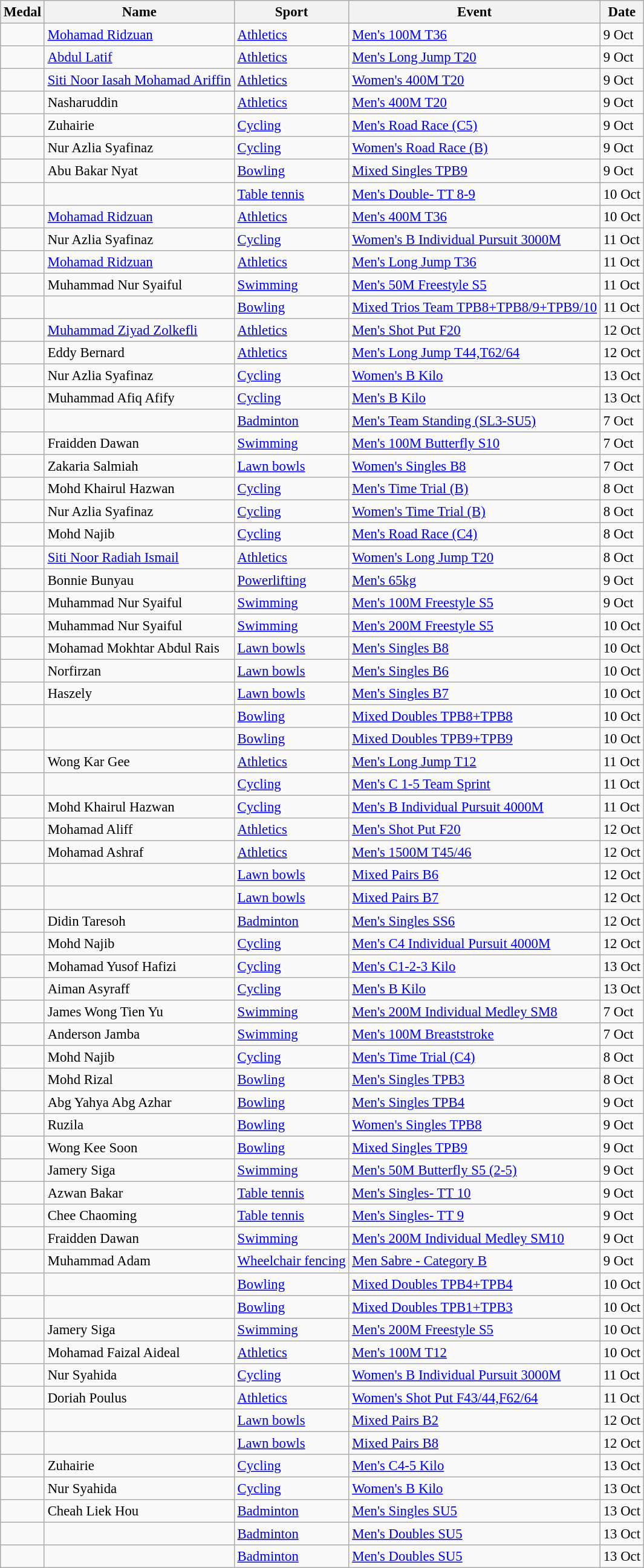<table class="wikitable sortable"  style="font-size:95%">
<tr>
<th>Medal</th>
<th>Name</th>
<th>Sport</th>
<th>Event</th>
<th>Date</th>
</tr>
<tr>
<td></td>
<td><a href='#'>Mohamad Ridzuan</a></td>
<td><a href='#'>Athletics</a></td>
<td><a href='#'>Men's 100M T36</a></td>
<td>9 Oct</td>
</tr>
<tr>
<td></td>
<td><a href='#'>Abdul Latif</a></td>
<td><a href='#'>Athletics</a></td>
<td><a href='#'>Men's Long Jump T20</a></td>
<td>9 Oct</td>
</tr>
<tr>
<td></td>
<td><a href='#'>Siti Noor Iasah Mohamad Ariffin</a></td>
<td><a href='#'>Athletics</a></td>
<td><a href='#'>Women's 400M T20</a></td>
<td>9 Oct</td>
</tr>
<tr>
<td></td>
<td>Nasharuddin</td>
<td><a href='#'>Athletics</a></td>
<td><a href='#'>Men's 400M T20</a></td>
<td>9 Oct</td>
</tr>
<tr>
<td></td>
<td>Zuhairie</td>
<td><a href='#'>Cycling</a></td>
<td><a href='#'>Men's Road Race (C5)</a></td>
<td>9 Oct</td>
</tr>
<tr>
<td></td>
<td>Nur Azlia Syafinaz</td>
<td><a href='#'>Cycling</a></td>
<td><a href='#'>Women's Road Race (B)</a></td>
<td>9 Oct</td>
</tr>
<tr>
<td></td>
<td>Abu Bakar Nyat</td>
<td><a href='#'>Bowling</a></td>
<td><a href='#'>Mixed Singles TPB9</a></td>
<td>9 Oct</td>
</tr>
<tr>
<td></td>
<td></td>
<td><a href='#'>Table tennis</a></td>
<td><a href='#'>Men's Double- TT 8-9</a></td>
<td>10 Oct</td>
</tr>
<tr>
<td></td>
<td><a href='#'>Mohamad Ridzuan</a></td>
<td><a href='#'>Athletics</a></td>
<td><a href='#'>Men's 400M T36</a></td>
<td>10 Oct</td>
</tr>
<tr>
<td></td>
<td>Nur Azlia Syafinaz</td>
<td><a href='#'>Cycling</a></td>
<td><a href='#'>Women's B Individual Pursuit 3000M</a></td>
<td>11 Oct</td>
</tr>
<tr>
<td></td>
<td><a href='#'>Mohamad Ridzuan</a></td>
<td><a href='#'>Athletics</a></td>
<td><a href='#'>Men's Long Jump T36</a></td>
<td>11 Oct</td>
</tr>
<tr>
<td></td>
<td>Muhammad Nur Syaiful</td>
<td><a href='#'>Swimming</a></td>
<td><a href='#'>Men's 50M Freestyle S5</a></td>
<td>11 Oct</td>
</tr>
<tr>
<td></td>
<td></td>
<td><a href='#'>Bowling</a></td>
<td><a href='#'>Mixed Trios Team TPB8+TPB8/9+TPB9/10</a></td>
<td>11 Oct</td>
</tr>
<tr>
<td></td>
<td><a href='#'>Muhammad Ziyad Zolkefli</a></td>
<td><a href='#'>Athletics</a></td>
<td><a href='#'>Men's Shot Put F20</a></td>
<td>12 Oct</td>
</tr>
<tr>
<td></td>
<td>Eddy Bernard</td>
<td><a href='#'>Athletics</a></td>
<td><a href='#'>Men's Long Jump T44,T62/64</a></td>
<td>12 Oct</td>
</tr>
<tr>
<td></td>
<td>Nur Azlia Syafinaz</td>
<td><a href='#'>Cycling</a></td>
<td><a href='#'>Women's B Kilo</a></td>
<td>13 Oct</td>
</tr>
<tr>
<td></td>
<td>Muhammad Afiq Afify</td>
<td><a href='#'>Cycling</a></td>
<td><a href='#'>Men's B Kilo</a></td>
<td>13 Oct</td>
</tr>
<tr>
<td></td>
<td></td>
<td><a href='#'>Badminton</a></td>
<td><a href='#'>Men's Team Standing (SL3-SU5)</a></td>
<td>7 Oct</td>
</tr>
<tr>
<td></td>
<td>Fraidden Dawan</td>
<td><a href='#'>Swimming</a></td>
<td><a href='#'>Men's 100M Butterfly S10</a></td>
<td>7 Oct</td>
</tr>
<tr>
<td></td>
<td>Zakaria Salmiah</td>
<td><a href='#'>Lawn bowls</a></td>
<td><a href='#'>Women's Singles B8</a></td>
<td>7 Oct</td>
</tr>
<tr>
<td></td>
<td>Mohd Khairul Hazwan</td>
<td><a href='#'>Cycling</a></td>
<td><a href='#'>Men's Time Trial (B)</a></td>
<td>8 Oct</td>
</tr>
<tr>
<td></td>
<td>Nur Azlia Syafinaz</td>
<td><a href='#'>Cycling</a></td>
<td><a href='#'>Women's Time Trial (B)</a></td>
<td>8 Oct</td>
</tr>
<tr>
<td></td>
<td>Mohd Najib</td>
<td><a href='#'>Cycling</a></td>
<td><a href='#'>	Men's Road Race (C4)</a></td>
<td>8 Oct</td>
</tr>
<tr>
<td></td>
<td><a href='#'>Siti Noor Radiah Ismail</a></td>
<td><a href='#'>Athletics</a></td>
<td><a href='#'>Women's Long Jump T20</a></td>
<td>8 Oct</td>
</tr>
<tr>
<td></td>
<td>Bonnie Bunyau</td>
<td><a href='#'>Powerlifting</a></td>
<td><a href='#'>Men's 65kg</a></td>
<td>9 Oct</td>
</tr>
<tr>
<td></td>
<td>Muhammad Nur Syaiful</td>
<td><a href='#'>Swimming</a></td>
<td><a href='#'>Men's 100M Freestyle S5</a></td>
<td>9 Oct</td>
</tr>
<tr>
<td></td>
<td>Muhammad Nur Syaiful</td>
<td><a href='#'>Swimming</a></td>
<td><a href='#'>Men's 200M Freestyle S5</a></td>
<td>10 Oct</td>
</tr>
<tr>
<td></td>
<td>Mohamad Mokhtar Abdul Rais</td>
<td><a href='#'>Lawn bowls</a></td>
<td><a href='#'>Men's Singles B8</a></td>
<td>10 Oct</td>
</tr>
<tr>
<td></td>
<td>Norfirzan</td>
<td><a href='#'>Lawn bowls</a></td>
<td><a href='#'>Men's Singles B6</a></td>
<td>10 Oct</td>
</tr>
<tr>
<td></td>
<td>Haszely</td>
<td><a href='#'>Lawn bowls</a></td>
<td><a href='#'>Men's Singles B7</a></td>
<td>10 Oct</td>
</tr>
<tr>
<td></td>
<td></td>
<td><a href='#'>Bowling</a></td>
<td><a href='#'>Mixed Doubles TPB8+TPB8</a></td>
<td>10 Oct</td>
</tr>
<tr>
<td></td>
<td></td>
<td><a href='#'>Bowling</a></td>
<td><a href='#'>Mixed Doubles TPB9+TPB9</a></td>
<td>10 Oct</td>
</tr>
<tr>
<td></td>
<td>Wong Kar Gee</td>
<td><a href='#'>Athletics</a></td>
<td><a href='#'>Men's Long Jump T12</a></td>
<td>11 Oct</td>
</tr>
<tr>
<td></td>
<td></td>
<td><a href='#'>Cycling</a></td>
<td><a href='#'>Men's C 1-5 Team Sprint</a></td>
<td>11 Oct</td>
</tr>
<tr>
<td></td>
<td>Mohd Khairul Hazwan</td>
<td><a href='#'>Cycling</a></td>
<td><a href='#'>Men's B Individual Pursuit 4000M</a></td>
<td>11 Oct</td>
</tr>
<tr>
<td></td>
<td>Mohamad Aliff</td>
<td><a href='#'>Athletics</a></td>
<td><a href='#'>Men's Shot Put F20</a></td>
<td>12 Oct</td>
</tr>
<tr>
<td></td>
<td>Mohamad Ashraf</td>
<td><a href='#'>Athletics</a></td>
<td><a href='#'> Men's 1500M T45/46</a></td>
<td>12 Oct</td>
</tr>
<tr>
<td></td>
<td></td>
<td><a href='#'>Lawn bowls</a></td>
<td><a href='#'>Mixed Pairs B6</a></td>
<td>12 Oct</td>
</tr>
<tr>
<td></td>
<td></td>
<td><a href='#'>Lawn bowls</a></td>
<td><a href='#'>Mixed Pairs B7</a></td>
<td>12 Oct</td>
</tr>
<tr>
<td></td>
<td>Didin Taresoh</td>
<td><a href='#'>Badminton</a></td>
<td><a href='#'> Men's Singles SS6</a></td>
<td>12 Oct</td>
</tr>
<tr>
<td></td>
<td>Mohd Najib</td>
<td><a href='#'>Cycling</a></td>
<td><a href='#'>Men's C4 Individual Pursuit 4000M</a></td>
<td>12 Oct</td>
</tr>
<tr>
<td></td>
<td>Mohamad Yusof Hafizi</td>
<td><a href='#'>Cycling</a></td>
<td><a href='#'>Men's C1-2-3 Kilo</a></td>
<td>13 Oct</td>
</tr>
<tr>
<td></td>
<td>Aiman Asyraff</td>
<td><a href='#'>Cycling</a></td>
<td><a href='#'>Men's B Kilo</a></td>
<td>13 Oct</td>
</tr>
<tr>
<td></td>
<td>James Wong Tien Yu</td>
<td><a href='#'>Swimming</a></td>
<td><a href='#'>Men's 200M Individual Medley SM8</a></td>
<td>7 Oct</td>
</tr>
<tr>
<td></td>
<td>Anderson Jamba</td>
<td><a href='#'>Swimming</a></td>
<td><a href='#'>Men's 100M Breaststroke</a></td>
<td>7 Oct</td>
</tr>
<tr>
<td></td>
<td>Mohd Najib</td>
<td><a href='#'>Cycling</a></td>
<td><a href='#'>Men's Time Trial (C4)</a></td>
<td>8 Oct</td>
</tr>
<tr>
<td></td>
<td>Mohd Rizal</td>
<td><a href='#'>Bowling</a></td>
<td><a href='#'>Men's Singles TPB3</a></td>
<td>8 Oct</td>
</tr>
<tr>
<td></td>
<td>Abg Yahya Abg Azhar</td>
<td><a href='#'>Bowling</a></td>
<td><a href='#'>Men's Singles TPB4</a></td>
<td>9 Oct</td>
</tr>
<tr>
<td></td>
<td>Ruzila</td>
<td><a href='#'>Bowling</a></td>
<td><a href='#'>Women's Singles TPB8</a></td>
<td>9 Oct</td>
</tr>
<tr>
<td></td>
<td>Wong Kee Soon</td>
<td><a href='#'>Bowling</a></td>
<td><a href='#'>Mixed Singles TPB9</a></td>
<td>9 Oct</td>
</tr>
<tr>
<td></td>
<td>Jamery Siga</td>
<td><a href='#'>Swimming</a></td>
<td><a href='#'>Men's 50M Butterfly S5 (2-5)</a></td>
<td>9 Oct</td>
</tr>
<tr>
<td></td>
<td>Azwan Bakar</td>
<td><a href='#'>Table tennis</a></td>
<td><a href='#'>Men's Singles- TT 10</a></td>
<td>9 Oct</td>
</tr>
<tr>
<td></td>
<td>Chee Chaoming</td>
<td><a href='#'>Table tennis</a></td>
<td><a href='#'>Men's Singles- TT 9</a></td>
<td>9 Oct</td>
</tr>
<tr>
<td></td>
<td>Fraidden Dawan</td>
<td><a href='#'>Swimming</a></td>
<td><a href='#'>Men's 200M Individual Medley SM10</a></td>
<td>9 Oct</td>
</tr>
<tr>
<td></td>
<td>Muhammad Adam</td>
<td><a href='#'>Wheelchair fencing</a></td>
<td><a href='#'>Men Sabre - Category B</a></td>
<td>9 Oct</td>
</tr>
<tr>
<td></td>
<td></td>
<td><a href='#'>Bowling</a></td>
<td><a href='#'>Mixed Doubles TPB4+TPB4</a></td>
<td>10 Oct</td>
</tr>
<tr>
<td></td>
<td></td>
<td><a href='#'>Bowling</a></td>
<td><a href='#'>Mixed Doubles TPB1+TPB3</a></td>
<td>10 Oct</td>
</tr>
<tr>
<td></td>
<td>Jamery Siga</td>
<td><a href='#'>Swimming</a></td>
<td><a href='#'>Men's 200M Freestyle S5</a></td>
<td>10 Oct</td>
</tr>
<tr>
<td></td>
<td>Mohamad Faizal Aideal</td>
<td><a href='#'>Athletics</a></td>
<td><a href='#'>Men's 100M T12</a></td>
<td>10 Oct</td>
</tr>
<tr>
<td></td>
<td>Nur Syahida</td>
<td><a href='#'>Cycling</a></td>
<td><a href='#'>	Women's B Individual Pursuit 3000M</a></td>
<td>11 Oct</td>
</tr>
<tr>
<td></td>
<td>Doriah Poulus</td>
<td><a href='#'>Athletics</a></td>
<td><a href='#'> Women's Shot Put F43/44,F62/64</a></td>
<td>11 Oct</td>
</tr>
<tr>
<td></td>
<td></td>
<td><a href='#'>Lawn bowls</a></td>
<td><a href='#'>Mixed Pairs B2</a></td>
<td>12 Oct</td>
</tr>
<tr>
<td></td>
<td></td>
<td><a href='#'>Lawn bowls</a></td>
<td><a href='#'>Mixed Pairs B8</a></td>
<td>12 Oct</td>
</tr>
<tr>
<td></td>
<td>Zuhairie</td>
<td><a href='#'>Cycling</a></td>
<td><a href='#'>Men's C4-5 Kilo</a></td>
<td>13 Oct</td>
</tr>
<tr>
<td></td>
<td>Nur Syahida</td>
<td><a href='#'>Cycling</a></td>
<td><a href='#'>Women's B Kilo</a></td>
<td>13 Oct</td>
</tr>
<tr>
<td></td>
<td>Cheah Liek Hou</td>
<td><a href='#'>Badminton</a></td>
<td><a href='#'> Men's Singles SU5</a></td>
<td>13 Oct</td>
</tr>
<tr>
<td></td>
<td></td>
<td><a href='#'>Badminton</a></td>
<td><a href='#'>Men's Doubles SU5</a></td>
<td>13 Oct</td>
</tr>
<tr>
<td></td>
<td></td>
<td><a href='#'>Badminton</a></td>
<td><a href='#'>Men's Doubles SU5</a></td>
<td>13 Oct</td>
</tr>
</table>
